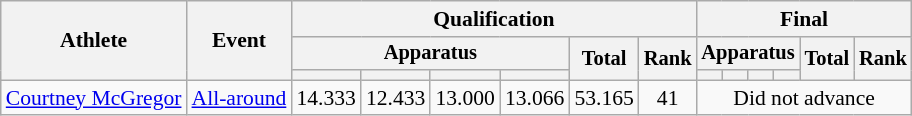<table class="wikitable" style="font-size:90%">
<tr>
<th rowspan=3>Athlete</th>
<th rowspan=3>Event</th>
<th colspan=6>Qualification</th>
<th colspan=6>Final</th>
</tr>
<tr style="font-size:95%">
<th colspan=4>Apparatus</th>
<th rowspan=2>Total</th>
<th rowspan=2>Rank</th>
<th colspan=4>Apparatus</th>
<th rowspan=2>Total</th>
<th rowspan=2>Rank</th>
</tr>
<tr style="font-size:95%">
<th></th>
<th></th>
<th></th>
<th></th>
<th></th>
<th></th>
<th></th>
<th></th>
</tr>
<tr align=center>
<td align=left><a href='#'>Courtney McGregor</a></td>
<td align=left><a href='#'>All-around</a></td>
<td>14.333</td>
<td>12.433</td>
<td>13.000</td>
<td>13.066</td>
<td>53.165</td>
<td>41</td>
<td colspan=6>Did not advance</td>
</tr>
</table>
